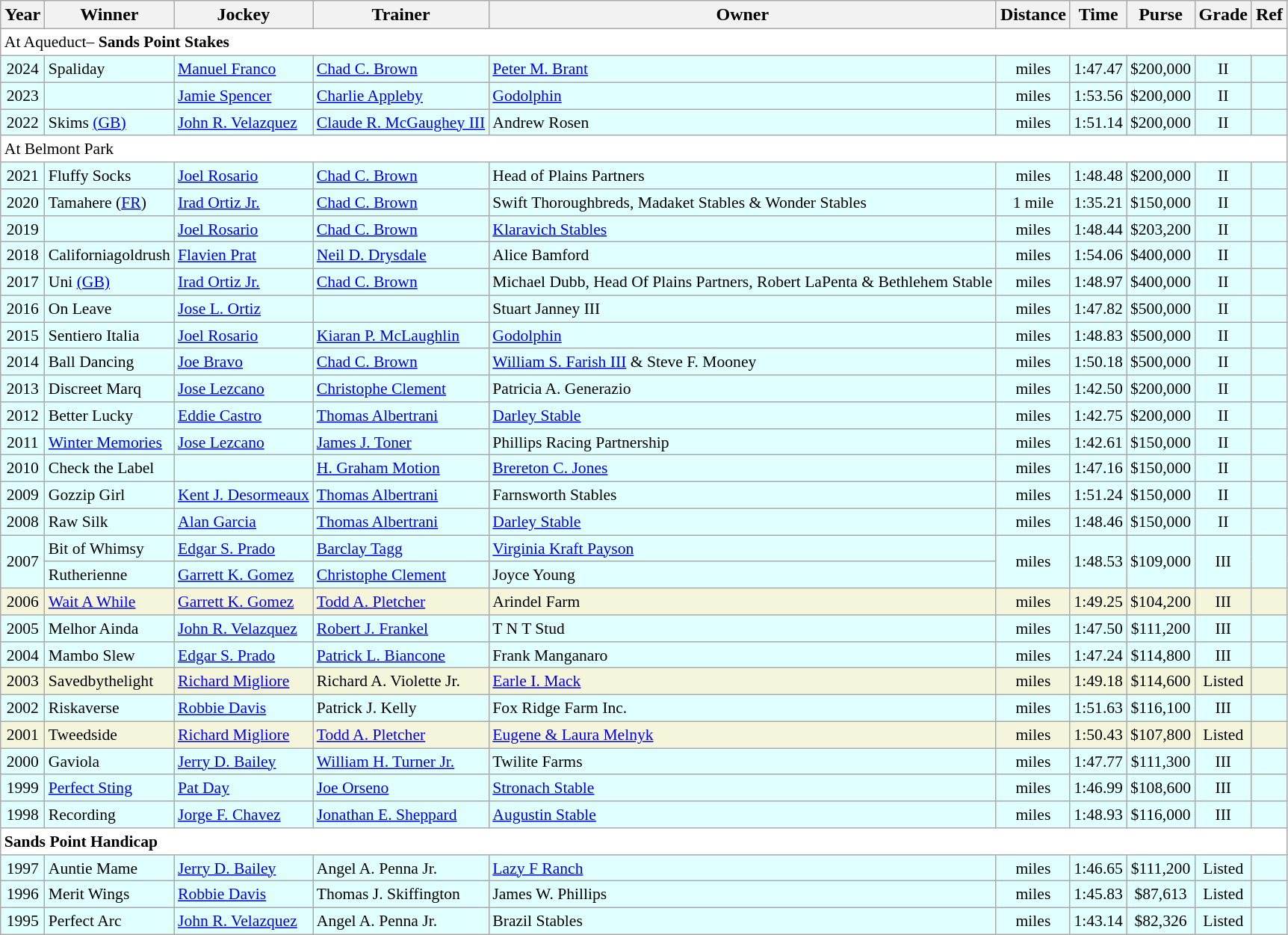<table class="wikitable sortable">
<tr>
<th>Year</th>
<th>Winner</th>
<th>Jockey</th>
<th>Trainer</th>
<th>Owner</th>
<th>Distance</th>
<th>Time</th>
<th>Purse</th>
<th>Grade</th>
<th>Ref</th>
</tr>
<tr style="font-size:90%; background-color:white">
<td align="left" colspan="10">At Aqueduct– <strong>Sands Point Stakes</strong></td>
</tr>
<tr style="font-size:90%; background-color:lightcyan">
<td align=center>2024</td>
<td>Spaliday</td>
<td><a href='#'>Manuel Franco</a></td>
<td><a href='#'>Chad C. Brown</a></td>
<td><a href='#'>Peter M. Brant</a></td>
<td align=center> miles</td>
<td align=center>1:47.47</td>
<td align=center>$200,000</td>
<td align=center>II</td>
<td></td>
</tr>
<tr style="font-size:90%; background-color:lightcyan">
<td align=center>2023</td>
<td></td>
<td><a href='#'>Jamie Spencer</a></td>
<td><a href='#'>Charlie Appleby</a></td>
<td><a href='#'>Godolphin</a></td>
<td align=center> miles</td>
<td align=center>1:53.56</td>
<td align=center>$200,000</td>
<td align=center>II</td>
<td></td>
</tr>
<tr style="font-size:90%; background-color:lightcyan">
<td align=center>2022</td>
<td>Skims <a href='#'>(GB)</a></td>
<td><a href='#'>John R. Velazquez</a></td>
<td><a href='#'>Claude R. McGaughey III</a></td>
<td>Andrew Rosen</td>
<td align=center> miles</td>
<td align=center>1:51.14</td>
<td align=center>$200,000</td>
<td align=center>II</td>
<td></td>
</tr>
<tr style="font-size:90%; background-color:white">
<td align="left" colspan=10>At Belmont Park</td>
</tr>
<tr style="font-size:90%; background-color:lightcyan">
<td align=center>2021</td>
<td>Fluffy Socks</td>
<td><a href='#'>Joel Rosario</a></td>
<td><a href='#'>Chad C. Brown</a></td>
<td>Head of Plains Partners</td>
<td align=center> miles</td>
<td align=center>1:48.48</td>
<td align=center>$200,000</td>
<td align=center>II</td>
<td></td>
</tr>
<tr style="font-size:90%; background-color:lightcyan">
<td align=center>2020</td>
<td>Tamahere (<a href='#'>FR</a>)</td>
<td><a href='#'>Irad Ortiz Jr.</a></td>
<td><a href='#'>Chad C. Brown</a></td>
<td>Swift Thoroughbreds, Madaket Stables & Wonder Stables</td>
<td align=center>1 mile</td>
<td align=center>1:35.21</td>
<td align=center>$150,000</td>
<td align=center>II</td>
<td></td>
</tr>
<tr style="font-size:90%; background-color:lightcyan">
<td align=center>2019</td>
<td></td>
<td><a href='#'>Joel Rosario</a></td>
<td><a href='#'>Chad C. Brown</a></td>
<td><a href='#'>Klaravich Stables</a></td>
<td align=center> miles</td>
<td align=center>1:48.44</td>
<td align=center>$203,200</td>
<td align=center>II</td>
<td></td>
</tr>
<tr style="font-size:90%; background-color:lightcyan">
<td align=center>2018</td>
<td>Californiagoldrush</td>
<td><a href='#'>Flavien Prat</a></td>
<td><a href='#'>Neil D. Drysdale</a></td>
<td>Alice Bamford</td>
<td align=center> miles</td>
<td align=center>1:54.06</td>
<td align=center>$400,000</td>
<td align=center>II</td>
<td></td>
</tr>
<tr style="font-size:90%; background-color:lightcyan">
<td align=center>2017</td>
<td>Uni <a href='#'>(GB)</a></td>
<td><a href='#'>Irad Ortiz Jr.</a></td>
<td><a href='#'>Chad C. Brown</a></td>
<td>Michael Dubb, Head Of Plains Partners, Robert LaPenta & Bethlehem Stable</td>
<td align=center> miles</td>
<td align=center>1:48.97</td>
<td align=center>$400,000</td>
<td align=center>II</td>
<td></td>
</tr>
<tr style="font-size:90%; background-color:lightcyan">
<td align=center>2016</td>
<td>On Leave</td>
<td><a href='#'>Jose L. Ortiz</a></td>
<td></td>
<td>Stuart Janney III</td>
<td align=center> miles</td>
<td align=center>1:47.82</td>
<td align=center>$500,000</td>
<td align=center>II</td>
<td></td>
</tr>
<tr style="font-size:90%; background-color:lightcyan">
<td align=center>2015</td>
<td>Sentiero Italia</td>
<td><a href='#'>Joel Rosario</a></td>
<td><a href='#'>Kiaran P. McLaughlin</a></td>
<td><a href='#'>Godolphin</a></td>
<td align=center> miles</td>
<td align=center>1:48.83</td>
<td align=center>$500,000</td>
<td align=center>II</td>
<td></td>
</tr>
<tr style="font-size:90%; background-color:lightcyan">
<td align=center>2014</td>
<td>Ball Dancing</td>
<td><a href='#'>Joe Bravo</a></td>
<td><a href='#'>Chad C. Brown</a></td>
<td><a href='#'>William S. Farish III</a> & Steve F. Mooney</td>
<td align=center> miles</td>
<td align=center>1:50.18</td>
<td align=center>$500,000</td>
<td align=center>II</td>
<td></td>
</tr>
<tr style="font-size:90%; background-color:lightcyan">
<td align=center>2013</td>
<td>Discreet Marq</td>
<td><a href='#'>Jose Lezcano</a></td>
<td><a href='#'>Christophe Clement</a></td>
<td>Patricia A. Generazio</td>
<td align=center> miles</td>
<td align=center>1:42.50</td>
<td align=center>$200,000</td>
<td align=center>II</td>
<td></td>
</tr>
<tr style="font-size:90%; background-color:lightcyan">
<td align=center>2012</td>
<td>Better Lucky</td>
<td><a href='#'>Eddie Castro</a></td>
<td><a href='#'>Thomas Albertrani</a></td>
<td><a href='#'>Darley Stable</a></td>
<td align=center> miles</td>
<td align=center>1:42.75</td>
<td align=center>$200,000</td>
<td align=center>II</td>
<td></td>
</tr>
<tr style="font-size:90%; background-color:lightcyan">
<td align=center>2011</td>
<td><a href='#'>Winter Memories</a></td>
<td><a href='#'>Jose Lezcano</a></td>
<td><a href='#'>James J. Toner</a></td>
<td>Phillips Racing Partnership</td>
<td align=center> miles</td>
<td align=center>1:42.61</td>
<td align=center>$150,000</td>
<td align=center>II</td>
<td></td>
</tr>
<tr style="font-size:90%; background-color:lightcyan">
<td align=center>2010</td>
<td>Check the Label</td>
<td></td>
<td><a href='#'>H. Graham Motion</a></td>
<td><a href='#'>Brereton C. Jones</a></td>
<td align=center> miles</td>
<td align=center>1:47.16</td>
<td align=center>$150,000</td>
<td align=center>II</td>
<td></td>
</tr>
<tr style="font-size:90%; background-color:lightcyan">
<td align=center>2009</td>
<td>Gozzip Girl</td>
<td><a href='#'>Kent J. Desormeaux</a></td>
<td><a href='#'>Thomas Albertrani</a></td>
<td>Farnsworth Stables</td>
<td align=center> miles</td>
<td align=center>1:51.24</td>
<td align=center>$150,000</td>
<td align=center>II</td>
<td></td>
</tr>
<tr style="font-size:90%; background-color:lightcyan">
<td align=center>2008</td>
<td>Raw Silk</td>
<td><a href='#'>Alan Garcia</a></td>
<td><a href='#'>Thomas Albertrani</a></td>
<td><a href='#'>Darley Stable</a></td>
<td align=center> miles</td>
<td align=center>1:48.46</td>
<td align=center>$150,000</td>
<td align=center>II</td>
<td></td>
</tr>
<tr style="font-size:90%; background-color:lightcyan">
<td align=center rowspan=2>2007</td>
<td>Bit of Whimsy</td>
<td><a href='#'>Edgar S. Prado</a></td>
<td><a href='#'>Barclay Tagg</a></td>
<td><a href='#'>Virginia Kraft Payson</a></td>
<td align=center rowspan=2> miles</td>
<td align=center rowspan=2>1:48.53</td>
<td align=center rowspan=2>$109,000</td>
<td align=center rowspan=2>III</td>
<td rowspan=2></td>
</tr>
<tr style="font-size:90%; background-color:lightcyan">
<td>Rutherienne</td>
<td><a href='#'>Garrett K. Gomez</a></td>
<td><a href='#'>Christophe Clement</a></td>
<td>Joyce Young</td>
</tr>
<tr style="font-size:90%; background-color:beige">
<td align=center>2006</td>
<td><a href='#'>Wait A While</a></td>
<td><a href='#'>Garrett K. Gomez</a></td>
<td><a href='#'>Todd A. Pletcher</a></td>
<td>Arindel Farm</td>
<td align=center> miles</td>
<td align=center>1:49.25</td>
<td align=center>$104,200</td>
<td align=center>III</td>
<td></td>
</tr>
<tr style="font-size:90%; background-color:lightcyan">
<td align=center>2005</td>
<td>Melhor Ainda</td>
<td><a href='#'>John R. Velazquez</a></td>
<td><a href='#'>Robert J. Frankel</a></td>
<td>T N T Stud</td>
<td align=center> miles</td>
<td align=center>1:47.50</td>
<td align=center>$111,200</td>
<td align=center>III</td>
<td></td>
</tr>
<tr style="font-size:90%; background-color:lightcyan">
<td align=center>2004</td>
<td>Mambo Slew</td>
<td><a href='#'>Edgar S. Prado</a></td>
<td><a href='#'>Patrick L. Biancone</a></td>
<td>Frank Manganaro</td>
<td align=center> miles</td>
<td align=center>1:47.24</td>
<td align=center>$114,800</td>
<td align=center>III</td>
<td></td>
</tr>
<tr style="font-size:90%; background-color:beige">
<td align=center>2003</td>
<td>Savedbythelight</td>
<td><a href='#'>Richard Migliore</a></td>
<td>Richard A. Violette Jr.</td>
<td><a href='#'>Earle I. Mack</a></td>
<td align=center> miles</td>
<td align=center>1:49.18</td>
<td align=center>$114,600</td>
<td align=center>Listed</td>
<td></td>
</tr>
<tr style="font-size:90%; background-color:lightcyan">
<td align=center>2002</td>
<td>Riskaverse</td>
<td><a href='#'>Robbie Davis</a></td>
<td>Patrick J. Kelly</td>
<td>Fox Ridge Farm Inc.</td>
<td align=center> miles</td>
<td align=center>1:51.63</td>
<td align=center>$116,100</td>
<td align=center>III</td>
<td></td>
</tr>
<tr style="font-size:90%; background-color:beige">
<td align=center>2001</td>
<td>Tweedside</td>
<td><a href='#'>Richard Migliore</a></td>
<td><a href='#'>Todd A. Pletcher</a></td>
<td><a href='#'>Eugene & Laura Melnyk</a></td>
<td align=center> miles</td>
<td align=center>1:50.43</td>
<td align=center>$107,800</td>
<td align=center>Listed</td>
<td></td>
</tr>
<tr style="font-size:90%; background-color:lightcyan">
<td align=center>2000</td>
<td>Gaviola</td>
<td><a href='#'>Jerry D. Bailey</a></td>
<td><a href='#'>William H. Turner Jr.</a></td>
<td>Twilite Farms</td>
<td align=center> miles</td>
<td align=center>1:47.77</td>
<td align=center>$111,300</td>
<td align=center>III</td>
<td></td>
</tr>
<tr style="font-size:90%; background-color:lightcyan">
<td align=center>1999</td>
<td><a href='#'>Perfect Sting</a></td>
<td><a href='#'>Pat Day</a></td>
<td><a href='#'>Joe Orseno</a></td>
<td><a href='#'>Stronach Stable</a></td>
<td align=center> miles</td>
<td align=center>1:46.99</td>
<td align=center>$108,600</td>
<td align=center>III</td>
<td></td>
</tr>
<tr style="font-size:90%; background-color:lightcyan">
<td align=center>1998</td>
<td>Recording</td>
<td><a href='#'>Jorge F. Chavez</a></td>
<td><a href='#'>Jonathan E. Sheppard</a></td>
<td><a href='#'>Augustin Stable</a></td>
<td align=center> miles</td>
<td align=center>1:48.93</td>
<td align=center>$116,000</td>
<td align=center>III</td>
<td></td>
</tr>
<tr style="font-size:90%; background-color:white">
<td align="left" colspan=10><strong>Sands Point Handicap</strong></td>
</tr>
<tr style="font-size:90%; background-color:lightcyan">
<td align=center>1997</td>
<td>Auntie Mame</td>
<td><a href='#'>Jerry D. Bailey</a></td>
<td>Angel A. Penna Jr.</td>
<td><a href='#'>Lazy F Ranch</a></td>
<td align=center> miles</td>
<td align=center>1:46.65</td>
<td align=center>$111,200</td>
<td align=center>Listed</td>
<td></td>
</tr>
<tr style="font-size:90%; background-color:lightcyan">
<td align=center>1996</td>
<td>Merit Wings</td>
<td><a href='#'>Robbie Davis</a></td>
<td>Thomas J. Skiffington</td>
<td>James W. Phillips</td>
<td align=center> miles</td>
<td align=center>1:45.83</td>
<td align=center>$87,613</td>
<td align=center>Listed</td>
<td></td>
</tr>
<tr style="font-size:90%; background-color:lightcyan">
<td align=center>1995</td>
<td>Perfect Arc</td>
<td><a href='#'>John R. Velazquez</a></td>
<td>Angel A. Penna Jr.</td>
<td>Brazil Stables</td>
<td align=center> miles</td>
<td align=center>1:43.14</td>
<td align=center>$82,326</td>
<td align=center>Listed</td>
<td></td>
</tr>
</table>
